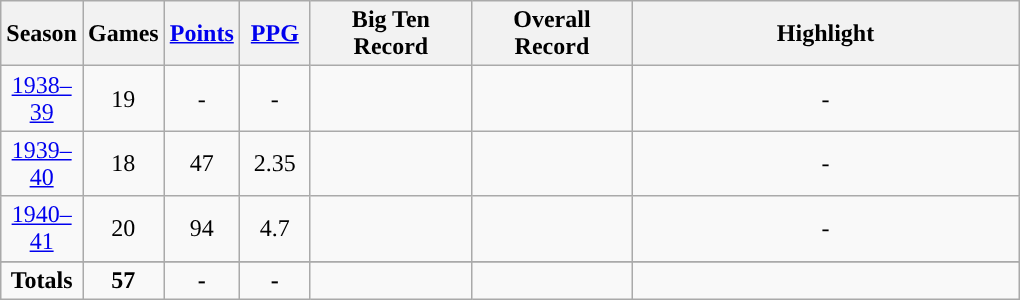<table class="wikitable sortable" style="text-align:center">
<tr>
<th width=40px>Season</th>
<th width=40px>Games</th>
<th width=40px><a href='#'>Points</a></th>
<th width=40px><a href='#'>PPG</a></th>
<th width=100px>Big Ten <br>Record</th>
<th width=100px>Overall <br>Record</th>
<th width=250px>Highlight</th>
</tr>
<tr>
<td><a href='#'>1938–39</a></td>
<td>19</td>
<td>-</td>
<td>-</td>
<td></td>
<td></td>
<td>-</td>
</tr>
<tr>
<td><a href='#'>1939–40</a></td>
<td>18</td>
<td>47</td>
<td>2.35</td>
<td></td>
<td></td>
<td>-</td>
</tr>
<tr>
<td><a href='#'>1940–41</a></td>
<td>20</td>
<td>94</td>
<td>4.7</td>
<td></td>
<td></td>
<td>-</td>
</tr>
<tr>
</tr>
<tr class="sortbottom">
<td><strong>Totals</strong></td>
<td><strong>57</strong></td>
<td><strong>-</strong></td>
<td><strong>-</strong></td>
<td><strong></strong></td>
<td><strong></strong></td>
<td></td>
</tr>
</table>
